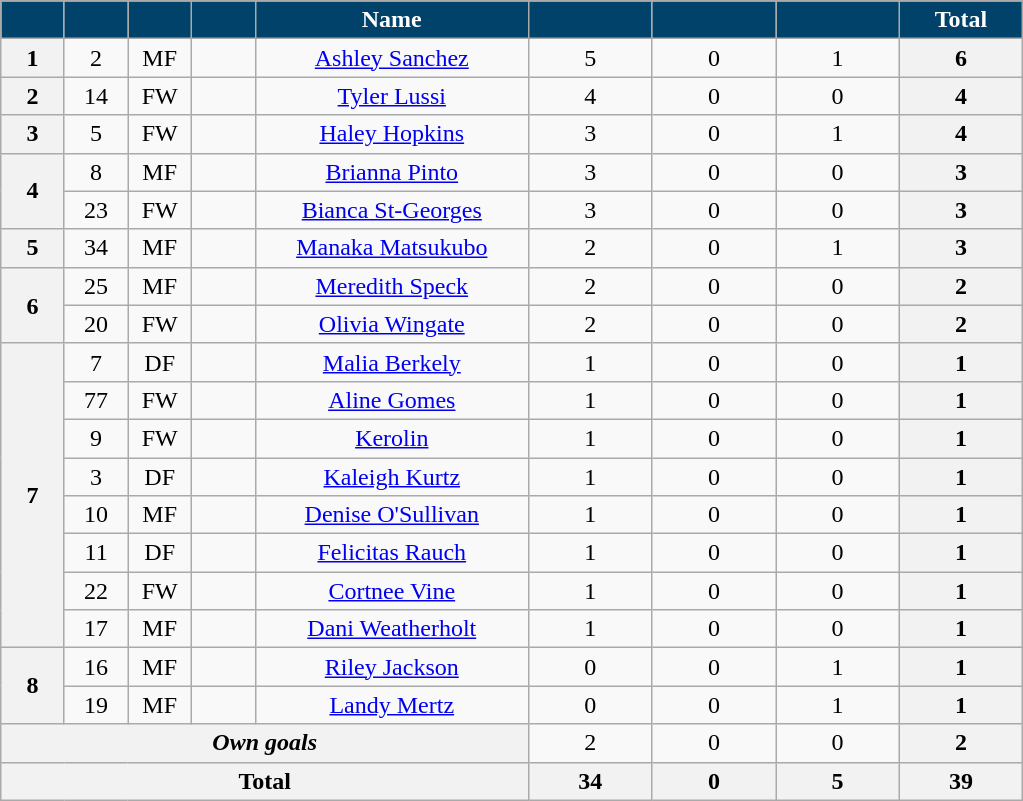<table class="wikitable sortable" style="text-align:center;">
<tr>
<th style="background:#01426A; color:#fff; width:35px;" scope="col"></th>
<th style="background:#01426A; color:#fff; width:35px;" scope="col"></th>
<th style="background:#01426A; color:#fff; width:35px;" scope="col"></th>
<th style="background:#01426A; color:#fff; width:35px;" scope="col"></th>
<th style="background:#01426A; color:#fff; width:175px;" scope="col">Name</th>
<th style="background:#01426A; color:#fff; width:75px;" scope="col"></th>
<th style="background:#01426A; color:#fff; width:75px;" scope="col"></th>
<th style="background:#01426A; color:#fff; width:75px;" scope="col"></th>
<th style="background:#01426A; color:#fff; width:75px;" scope="col">Total</th>
</tr>
<tr>
<th scope="row">1</th>
<td>2</td>
<td>MF</td>
<td></td>
<td><a href='#'>Ashley Sanchez</a></td>
<td>5</td>
<td>0</td>
<td>1</td>
<th>6</th>
</tr>
<tr>
<th>2</th>
<td>14</td>
<td>FW</td>
<td></td>
<td><a href='#'>Tyler Lussi</a></td>
<td>4</td>
<td>0</td>
<td>0</td>
<th scope="row">4</th>
</tr>
<tr>
<th>3</th>
<td>5</td>
<td>FW</td>
<td></td>
<td><a href='#'>Haley Hopkins</a></td>
<td>3</td>
<td>0</td>
<td>1</td>
<th>4</th>
</tr>
<tr>
<th rowspan="2">4</th>
<td>8</td>
<td>MF</td>
<td></td>
<td><a href='#'>Brianna Pinto</a></td>
<td>3</td>
<td>0</td>
<td>0</td>
<th>3</th>
</tr>
<tr>
<td>23</td>
<td>FW</td>
<td></td>
<td><a href='#'>Bianca St-Georges</a></td>
<td>3</td>
<td>0</td>
<td>0</td>
<th>3</th>
</tr>
<tr>
<th>5</th>
<td>34</td>
<td>MF</td>
<td></td>
<td><a href='#'>Manaka Matsukubo</a></td>
<td>2</td>
<td>0</td>
<td>1</td>
<th>3</th>
</tr>
<tr>
<th rowspan="2">6</th>
<td>25</td>
<td>MF</td>
<td></td>
<td><a href='#'>Meredith Speck</a></td>
<td>2</td>
<td>0</td>
<td>0</td>
<th>2</th>
</tr>
<tr>
<td>20</td>
<td>FW</td>
<td></td>
<td><a href='#'>Olivia Wingate</a></td>
<td>2</td>
<td>0</td>
<td>0</td>
<th>2</th>
</tr>
<tr>
<th rowspan="8">7</th>
<td>7</td>
<td>DF</td>
<td></td>
<td><a href='#'>Malia Berkely</a></td>
<td>1</td>
<td>0</td>
<td>0</td>
<th>1</th>
</tr>
<tr>
<td>77</td>
<td>FW</td>
<td></td>
<td><a href='#'>Aline Gomes</a></td>
<td>1</td>
<td>0</td>
<td>0</td>
<th>1</th>
</tr>
<tr>
<td>9</td>
<td>FW</td>
<td></td>
<td><a href='#'>Kerolin</a></td>
<td>1</td>
<td>0</td>
<td>0</td>
<th>1</th>
</tr>
<tr>
<td>3</td>
<td>DF</td>
<td></td>
<td><a href='#'>Kaleigh Kurtz</a></td>
<td>1</td>
<td>0</td>
<td>0</td>
<th>1</th>
</tr>
<tr>
<td>10</td>
<td>MF</td>
<td></td>
<td><a href='#'>Denise O'Sullivan</a></td>
<td>1</td>
<td>0</td>
<td>0</td>
<th>1</th>
</tr>
<tr>
<td>11</td>
<td>DF</td>
<td></td>
<td><a href='#'>Felicitas Rauch</a></td>
<td>1</td>
<td>0</td>
<td>0</td>
<th>1</th>
</tr>
<tr>
<td>22</td>
<td>FW</td>
<td></td>
<td><a href='#'>Cortnee Vine</a></td>
<td>1</td>
<td>0</td>
<td>0</td>
<th>1</th>
</tr>
<tr>
<td>17</td>
<td>MF</td>
<td></td>
<td><a href='#'>Dani Weatherholt</a></td>
<td>1</td>
<td>0</td>
<td>0</td>
<th>1</th>
</tr>
<tr>
<th rowspan="2">8</th>
<td>16</td>
<td>MF</td>
<td></td>
<td><a href='#'>Riley Jackson</a></td>
<td>0</td>
<td>0</td>
<td>1</td>
<th>1</th>
</tr>
<tr>
<td>19</td>
<td>MF</td>
<td></td>
<td><a href='#'>Landy Mertz</a></td>
<td>0</td>
<td>0</td>
<td>1</td>
<th>1</th>
</tr>
<tr>
<th colspan="5" scope="row"><em>Own goals</em></th>
<td>2</td>
<td>0</td>
<td>0</td>
<th scope="row">2</th>
</tr>
<tr>
<th colspan="5" scope="row">Total</th>
<th>34</th>
<th>0</th>
<th>5</th>
<th>39</th>
</tr>
</table>
